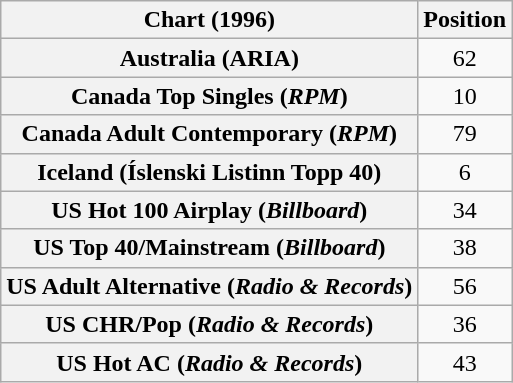<table class="wikitable sortable plainrowheaders" style="text-align:center">
<tr>
<th>Chart (1996)</th>
<th>Position</th>
</tr>
<tr>
<th scope="row">Australia (ARIA)</th>
<td>62</td>
</tr>
<tr>
<th scope="row">Canada Top Singles (<em>RPM</em>)</th>
<td>10</td>
</tr>
<tr>
<th scope="row">Canada Adult Contemporary (<em>RPM</em>)</th>
<td>79</td>
</tr>
<tr>
<th scope="row">Iceland (Íslenski Listinn Topp 40)</th>
<td>6</td>
</tr>
<tr>
<th scope="row">US Hot 100 Airplay (<em>Billboard</em>)</th>
<td>34</td>
</tr>
<tr>
<th scope="row">US Top 40/Mainstream (<em>Billboard</em>)</th>
<td>38</td>
</tr>
<tr>
<th scope="row">US Adult Alternative (<em>Radio & Records</em>)</th>
<td>56</td>
</tr>
<tr>
<th scope="row">US CHR/Pop (<em>Radio & Records</em>)</th>
<td>36</td>
</tr>
<tr>
<th scope="row">US Hot AC (<em>Radio & Records</em>)</th>
<td>43</td>
</tr>
</table>
